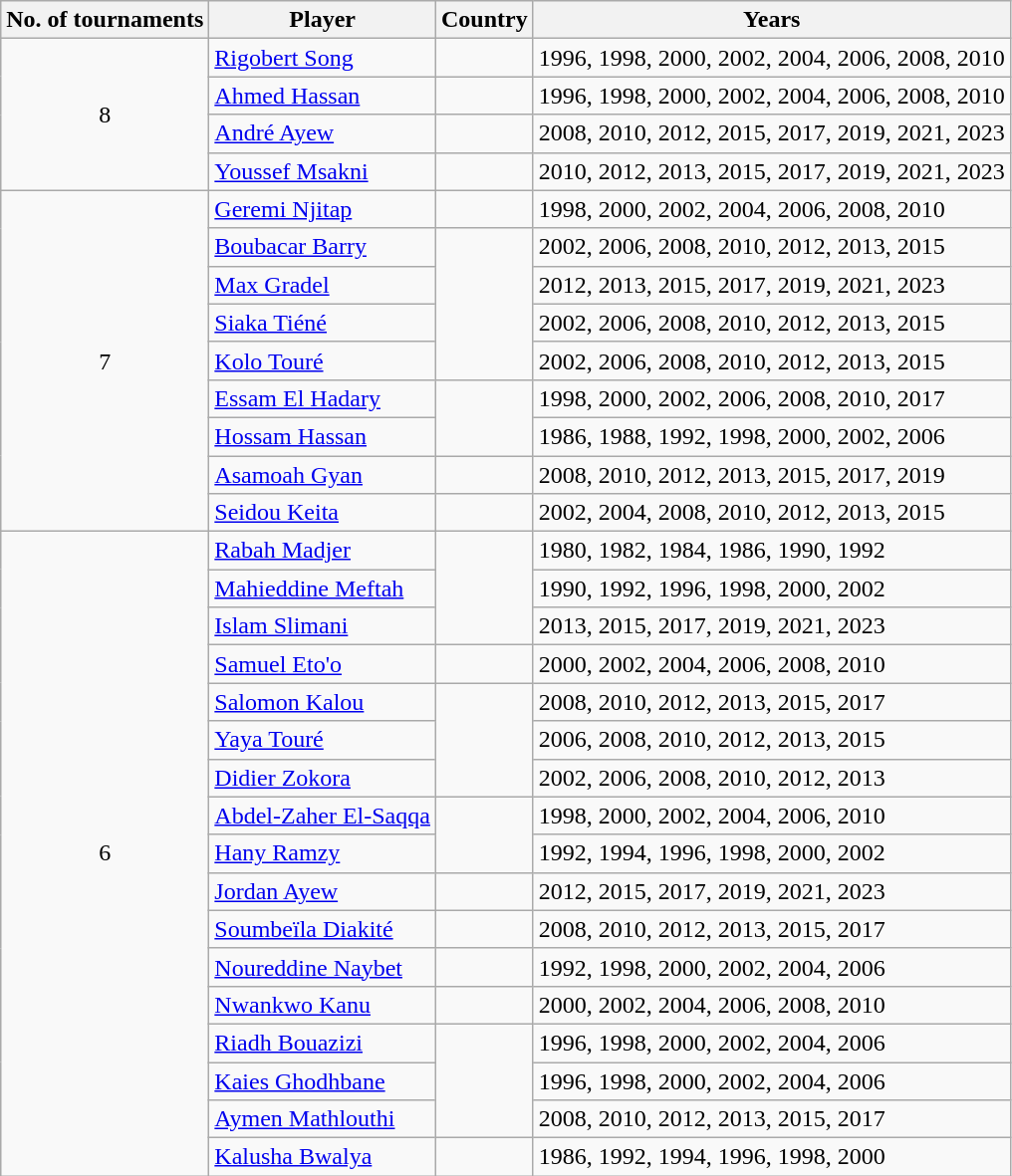<table class=wikitable>
<tr>
<th>No. of tournaments</th>
<th>Player</th>
<th>Country</th>
<th>Years</th>
</tr>
<tr>
<td rowspan="4" align="center">8</td>
<td><a href='#'>Rigobert Song</a></td>
<td></td>
<td>1996, 1998, 2000, 2002, 2004, 2006, 2008, 2010</td>
</tr>
<tr>
<td><a href='#'>Ahmed Hassan</a></td>
<td></td>
<td>1996, 1998, 2000, 2002, 2004, 2006, 2008, 2010</td>
</tr>
<tr>
<td><a href='#'>André Ayew</a></td>
<td></td>
<td>2008, 2010, 2012, 2015, 2017, 2019, 2021, 2023</td>
</tr>
<tr>
<td><a href='#'>Youssef Msakni</a></td>
<td></td>
<td>2010, 2012, 2013, 2015, 2017, 2019, 2021, 2023</td>
</tr>
<tr>
<td rowspan="9" align="center">7</td>
<td><a href='#'>Geremi Njitap</a></td>
<td></td>
<td>1998, 2000, 2002, 2004, 2006, 2008, 2010</td>
</tr>
<tr>
<td><a href='#'>Boubacar Barry</a></td>
<td rowspan="4"></td>
<td>2002, 2006, 2008, 2010, 2012, 2013, 2015</td>
</tr>
<tr>
<td><a href='#'>Max Gradel</a></td>
<td>2012, 2013, 2015, 2017, 2019, 2021, 2023</td>
</tr>
<tr>
<td><a href='#'>Siaka Tiéné</a></td>
<td>2002, 2006, 2008, 2010, 2012, 2013, 2015</td>
</tr>
<tr>
<td><a href='#'>Kolo Touré</a></td>
<td>2002, 2006, 2008, 2010, 2012, 2013, 2015</td>
</tr>
<tr>
<td><a href='#'>Essam El Hadary</a></td>
<td rowspan="2"></td>
<td>1998, 2000, 2002, 2006, 2008, 2010, 2017</td>
</tr>
<tr>
<td><a href='#'>Hossam Hassan</a></td>
<td>1986, 1988, 1992, 1998, 2000, 2002, 2006</td>
</tr>
<tr>
<td><a href='#'>Asamoah Gyan</a></td>
<td></td>
<td>2008, 2010, 2012, 2013, 2015, 2017, 2019</td>
</tr>
<tr>
<td><a href='#'>Seidou Keita</a></td>
<td></td>
<td>2002, 2004, 2008, 2010, 2012, 2013, 2015</td>
</tr>
<tr>
<td rowspan="17" align="center">6</td>
<td><a href='#'>Rabah Madjer</a></td>
<td rowspan="3"></td>
<td>1980, 1982, 1984, 1986, 1990, 1992</td>
</tr>
<tr>
<td><a href='#'>Mahieddine Meftah</a></td>
<td>1990, 1992, 1996, 1998, 2000, 2002</td>
</tr>
<tr>
<td><a href='#'>Islam Slimani</a></td>
<td>2013, 2015, 2017, 2019, 2021, 2023</td>
</tr>
<tr>
<td><a href='#'>Samuel Eto'o</a></td>
<td></td>
<td>2000, 2002, 2004, 2006, 2008, 2010</td>
</tr>
<tr>
<td><a href='#'>Salomon Kalou</a></td>
<td rowspan="3"></td>
<td>2008, 2010, 2012, 2013, 2015, 2017</td>
</tr>
<tr>
<td><a href='#'>Yaya Touré</a></td>
<td>2006, 2008, 2010, 2012, 2013, 2015</td>
</tr>
<tr>
<td><a href='#'>Didier Zokora</a></td>
<td>2002, 2006, 2008, 2010, 2012, 2013</td>
</tr>
<tr>
<td><a href='#'>Abdel-Zaher El-Saqqa</a></td>
<td rowspan="2"></td>
<td>1998, 2000, 2002, 2004, 2006, 2010</td>
</tr>
<tr>
<td><a href='#'>Hany Ramzy</a></td>
<td>1992, 1994, 1996, 1998, 2000, 2002</td>
</tr>
<tr>
<td><a href='#'>Jordan Ayew</a></td>
<td></td>
<td>2012, 2015, 2017, 2019, 2021, 2023</td>
</tr>
<tr>
<td><a href='#'>Soumbeïla Diakité</a></td>
<td></td>
<td>2008, 2010, 2012, 2013, 2015, 2017</td>
</tr>
<tr>
<td><a href='#'>Noureddine Naybet</a></td>
<td></td>
<td>1992, 1998, 2000, 2002, 2004, 2006</td>
</tr>
<tr>
<td><a href='#'>Nwankwo Kanu</a></td>
<td></td>
<td>2000, 2002, 2004, 2006, 2008, 2010</td>
</tr>
<tr>
<td><a href='#'>Riadh Bouazizi</a></td>
<td rowspan="3"></td>
<td>1996, 1998, 2000, 2002, 2004, 2006</td>
</tr>
<tr>
<td><a href='#'>Kaies Ghodhbane</a></td>
<td>1996, 1998, 2000, 2002, 2004, 2006</td>
</tr>
<tr>
<td><a href='#'>Aymen Mathlouthi</a></td>
<td>2008, 2010, 2012, 2013, 2015, 2017</td>
</tr>
<tr>
<td><a href='#'>Kalusha Bwalya</a></td>
<td></td>
<td>1986, 1992, 1994, 1996, 1998, 2000</td>
</tr>
</table>
